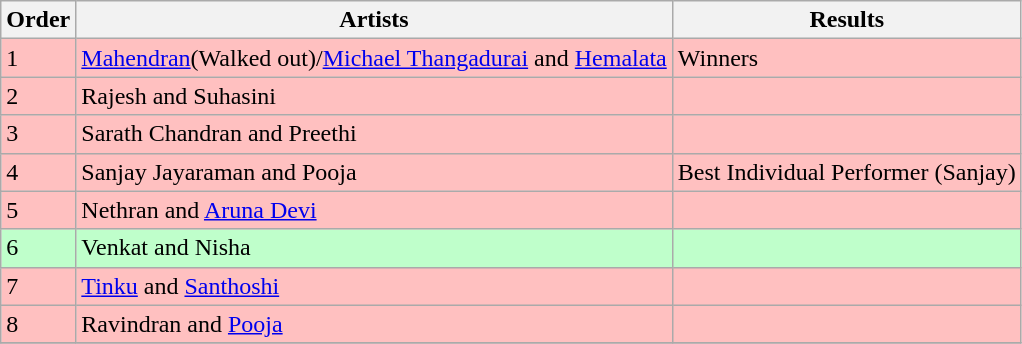<table class="wikitable">
<tr>
<th>Order</th>
<th>Artists</th>
<th>Results</th>
</tr>
<tr>
<td bgcolor="#FFC0C0">1</td>
<td bgcolor="#FFC0C0"><a href='#'>Mahendran</a>(Walked out)/<a href='#'>Michael Thangadurai</a> and <a href='#'>Hemalata</a></td>
<td bgcolor="#FFC0C0">Winners</td>
</tr>
<tr>
<td bgcolor="#FFC0C0">2</td>
<td bgcolor="#FFC0C0">Rajesh and Suhasini</td>
<td bgcolor="#FFC0C0"></td>
</tr>
<tr>
<td bgcolor="#FFC0C0">3</td>
<td bgcolor="#FFC0C0">Sarath Chandran and Preethi</td>
<td bgcolor="#FFC0C0"></td>
</tr>
<tr>
<td bgcolor="#FFC0C0">4</td>
<td bgcolor="#FFC0C0">Sanjay Jayaraman and Pooja</td>
<td bgcolor="#FFC0C0">Best Individual Performer (Sanjay)</td>
</tr>
<tr>
<td bgcolor="#FFC0C0">5</td>
<td bgcolor="#FFC0C0">Nethran and <a href='#'>Aruna Devi</a></td>
<td bgcolor="#FFC0C0"></td>
</tr>
<tr>
<td bgcolor="#BFFFCB">6</td>
<td bgcolor="#BFFFCB">Venkat and Nisha</td>
<td bgcolor="#BFFFCB"></td>
</tr>
<tr>
<td bgcolor="#FFC0C0">7</td>
<td bgcolor="#FFC0C0"><a href='#'>Tinku</a> and <a href='#'>Santhoshi</a></td>
<td bgcolor="#FFC0C0"></td>
</tr>
<tr>
<td bgcolor="#FFC0C0">8</td>
<td bgcolor="#FFC0C0">Ravindran and <a href='#'>Pooja</a></td>
<td bgcolor="#FFC0C0"></td>
</tr>
<tr>
</tr>
</table>
